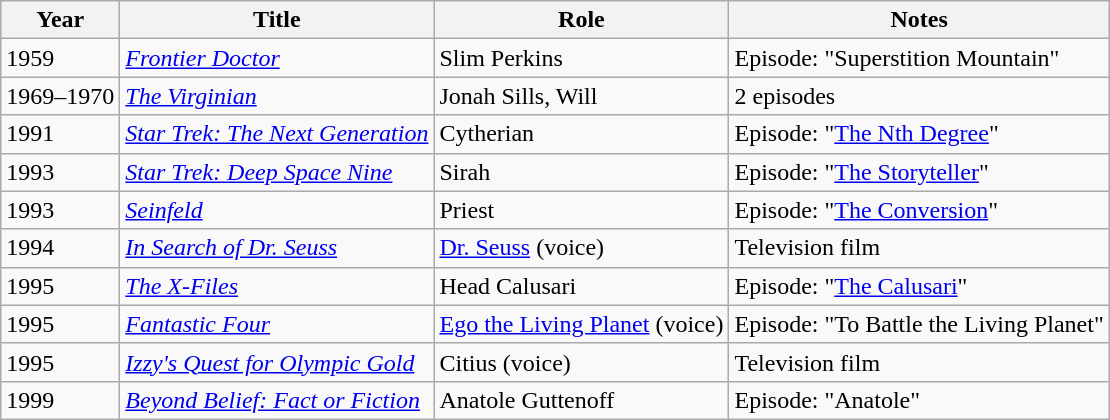<table class="wikitable sortable">
<tr>
<th>Year</th>
<th>Title</th>
<th>Role</th>
<th>Notes</th>
</tr>
<tr>
<td>1959</td>
<td><em><a href='#'>Frontier Doctor</a></em></td>
<td>Slim Perkins</td>
<td>Episode: "Superstition Mountain"</td>
</tr>
<tr>
<td>1969–1970</td>
<td><em><a href='#'>The Virginian</a></em></td>
<td>Jonah Sills, Will</td>
<td>2 episodes</td>
</tr>
<tr>
<td>1991</td>
<td><em><a href='#'>Star Trek: The Next Generation</a></em></td>
<td>Cytherian</td>
<td>Episode: "<a href='#'>The Nth Degree</a>"</td>
</tr>
<tr>
<td>1993</td>
<td><em><a href='#'>Star Trek: Deep Space Nine</a></em></td>
<td>Sirah</td>
<td>Episode: "<a href='#'>The Storyteller</a>"</td>
</tr>
<tr>
<td>1993</td>
<td><em><a href='#'>Seinfeld</a></em></td>
<td>Priest</td>
<td>Episode: "<a href='#'>The Conversion</a>"</td>
</tr>
<tr>
<td>1994</td>
<td><em><a href='#'>In Search of Dr. Seuss</a></em></td>
<td><a href='#'>Dr. Seuss</a> (voice)</td>
<td>Television film</td>
</tr>
<tr>
<td>1995</td>
<td><em><a href='#'>The X-Files</a></em></td>
<td>Head Calusari</td>
<td>Episode: "<a href='#'>The Calusari</a>"</td>
</tr>
<tr>
<td>1995</td>
<td><em><a href='#'>Fantastic Four</a></em></td>
<td><a href='#'>Ego the Living Planet</a> (voice)</td>
<td>Episode: "To Battle the Living Planet"</td>
</tr>
<tr>
<td>1995</td>
<td><em><a href='#'>Izzy's Quest for Olympic Gold</a></em></td>
<td>Citius (voice)</td>
<td>Television film</td>
</tr>
<tr>
<td>1999</td>
<td><em><a href='#'>Beyond Belief: Fact or Fiction</a></em></td>
<td>Anatole Guttenoff</td>
<td>Episode: "Anatole"</td>
</tr>
</table>
